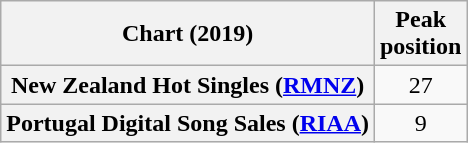<table class="wikitable plainrowheaders" style="text-align:center">
<tr>
<th scope="col">Chart (2019)</th>
<th scope="col">Peak<br>position</th>
</tr>
<tr>
<th scope="row">New Zealand Hot Singles (<a href='#'>RMNZ</a>)</th>
<td>27</td>
</tr>
<tr>
<th scope="row">Portugal Digital Song Sales (<a href='#'>RIAA</a>)</th>
<td>9</td>
</tr>
</table>
